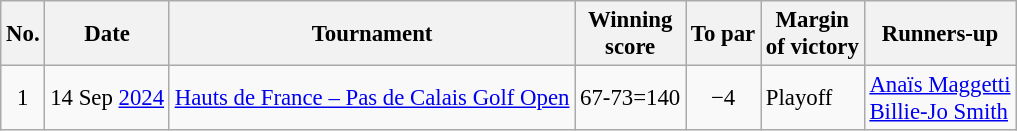<table class="wikitable" style="font-size:95%;">
<tr>
<th>No.</th>
<th>Date</th>
<th>Tournament</th>
<th>Winning<br>score</th>
<th>To par</th>
<th>Margin<br>of victory</th>
<th>Runners-up</th>
</tr>
<tr>
<td align=center>1</td>
<td align=right>14 Sep <a href='#'>2024</a></td>
<td><a href='#'>Hauts de France – Pas de Calais Golf Open</a></td>
<td>67-73=140</td>
<td align=center>−4</td>
<td>Playoff</td>
<td> <a href='#'>Anaïs Maggetti</a><br> <a href='#'>Billie-Jo Smith</a></td>
</tr>
</table>
